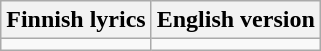<table class="wikitable">
<tr>
<th>Finnish lyrics</th>
<th>English version</th>
</tr>
<tr style="vertical-align:top; white-space:nowrap;">
<td></td>
<td></td>
</tr>
</table>
